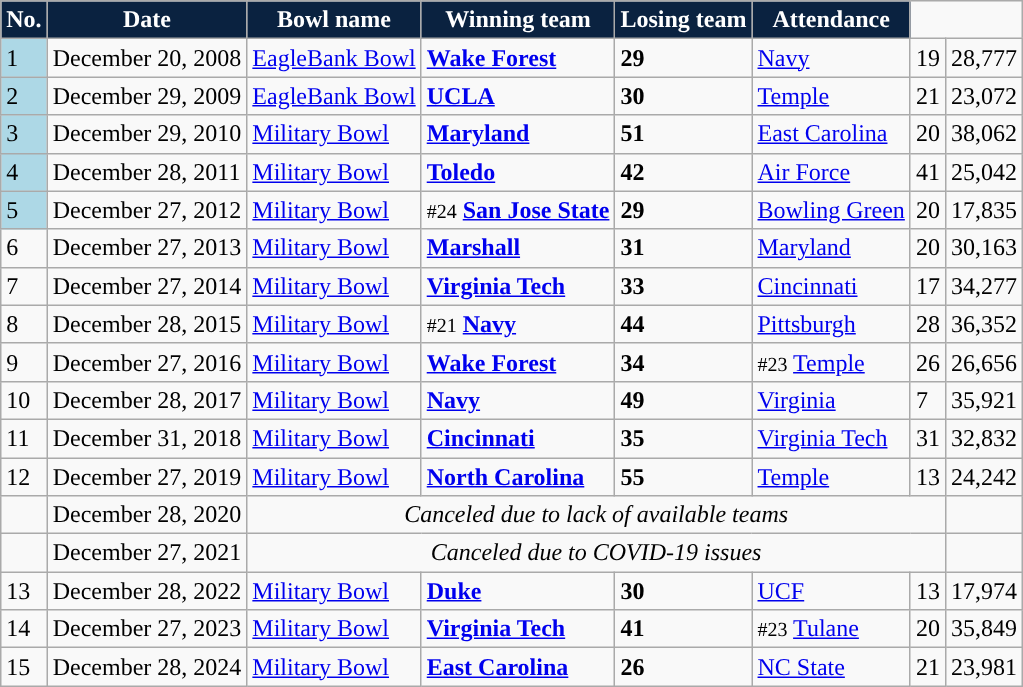<table class=wikitable>
<tr>
<th style="background:#0A2240; color:#FFFFFF; ">No.</th>
<th style="background:#0A2240; color:#FFFFFF; ">Date</th>
<th style="background:#0A2240; color:#FFFFFF; ">Bowl name</th>
<th style="background:#0A2240; color:#FFFFFF; ">Winning team</th>
<th style="background:#0A2240; color:#FFFFFF; ">Losing team</th>
<th style="background:#0A2240; color:#FFFFFF; ">Attendance</th>
</tr>
<tr>
<td bgcolor=lightblue>1</td>
<td>December 20, 2008</td>
<td><a href='#'>EagleBank Bowl</a></td>
<td><strong><a href='#'>Wake Forest</a></strong></td>
<td><strong>29</strong></td>
<td><a href='#'>Navy</a></td>
<td>19</td>
<td align=center>28,777</td>
</tr>
<tr>
<td bgcolor=lightblue>2</td>
<td>December 29, 2009</td>
<td><a href='#'>EagleBank Bowl</a></td>
<td><strong><a href='#'>UCLA</a></strong></td>
<td><strong>30</strong></td>
<td><a href='#'>Temple</a></td>
<td>21</td>
<td align=center>23,072</td>
</tr>
<tr>
<td bgcolor=lightblue>3</td>
<td>December 29, 2010</td>
<td><a href='#'>Military Bowl</a></td>
<td><strong><a href='#'>Maryland</a></strong></td>
<td><strong>51</strong></td>
<td><a href='#'>East Carolina</a></td>
<td>20</td>
<td align=center>38,062</td>
</tr>
<tr>
<td bgcolor=lightblue>4</td>
<td>December 28, 2011</td>
<td><a href='#'>Military Bowl</a></td>
<td><strong><a href='#'>Toledo</a></strong></td>
<td><strong>42</strong></td>
<td><a href='#'>Air Force</a></td>
<td>41</td>
<td align=center>25,042</td>
</tr>
<tr>
<td bgcolor=lightblue>5</td>
<td>December 27, 2012</td>
<td><a href='#'>Military Bowl</a></td>
<td><small>#24</small> <strong><a href='#'>San Jose State</a></strong></td>
<td><strong>29</strong></td>
<td><a href='#'>Bowling Green</a></td>
<td>20</td>
<td align=center>17,835</td>
</tr>
<tr>
<td>6</td>
<td>December 27, 2013</td>
<td><a href='#'>Military Bowl</a></td>
<td><strong><a href='#'>Marshall</a></strong></td>
<td><strong>31</strong></td>
<td><a href='#'>Maryland</a></td>
<td>20</td>
<td align=center>30,163</td>
</tr>
<tr>
<td>7</td>
<td>December 27, 2014</td>
<td><a href='#'>Military Bowl</a></td>
<td><strong><a href='#'>Virginia Tech</a></strong></td>
<td><strong>33</strong></td>
<td><a href='#'>Cincinnati</a></td>
<td>17</td>
<td align=center>34,277</td>
</tr>
<tr>
<td>8</td>
<td>December 28, 2015</td>
<td><a href='#'>Military Bowl</a></td>
<td><small>#21</small> <strong><a href='#'>Navy</a></strong></td>
<td><strong>44</strong></td>
<td><a href='#'>Pittsburgh</a></td>
<td>28</td>
<td align=center>36,352</td>
</tr>
<tr>
<td>9</td>
<td>December 27, 2016</td>
<td><a href='#'>Military Bowl</a></td>
<td><strong><a href='#'>Wake Forest</a></strong></td>
<td><strong>34</strong></td>
<td><small>#23</small> <a href='#'>Temple</a></td>
<td>26</td>
<td align=center>26,656</td>
</tr>
<tr>
<td>10</td>
<td>December 28, 2017</td>
<td><a href='#'>Military Bowl</a></td>
<td><strong><a href='#'>Navy</a></strong></td>
<td><strong>49</strong></td>
<td><a href='#'>Virginia</a></td>
<td>7</td>
<td align=center>35,921</td>
</tr>
<tr>
<td>11</td>
<td>December 31, 2018</td>
<td><a href='#'>Military Bowl</a></td>
<td><strong><a href='#'>Cincinnati</a></strong></td>
<td><strong>35</strong></td>
<td><a href='#'>Virginia Tech</a></td>
<td>31</td>
<td align=center>32,832</td>
</tr>
<tr>
<td>12</td>
<td>December 27, 2019</td>
<td><a href='#'>Military Bowl</a></td>
<td><strong><a href='#'>North Carolina</a></strong></td>
<td><strong>55</strong></td>
<td><a href='#'>Temple</a></td>
<td>13</td>
<td align=center>24,242</td>
</tr>
<tr>
<td></td>
<td>December 28, 2020</td>
<td colspan=5 align=center><em>Canceled due to lack of available teams</em></td>
<td align=center></td>
</tr>
<tr>
<td></td>
<td>December 27, 2021</td>
<td colspan=5 align=center><em>Canceled due to COVID-19 issues</em></td>
<td align=center></td>
</tr>
<tr>
<td>13</td>
<td>December 28, 2022</td>
<td><a href='#'>Military Bowl</a></td>
<td><strong><a href='#'>Duke</a></strong></td>
<td><strong>30</strong></td>
<td><a href='#'>UCF</a></td>
<td>13</td>
<td align=center>17,974</td>
</tr>
<tr>
<td>14</td>
<td>December 27, 2023</td>
<td><a href='#'>Military Bowl</a></td>
<td><strong><a href='#'>Virginia Tech</a> </strong></td>
<td><strong>41</strong></td>
<td><small>#23</small> <a href='#'>Tulane</a></td>
<td>20</td>
<td align=center>35,849</td>
</tr>
<tr>
<td>15</td>
<td>December 28, 2024</td>
<td><a href='#'>Military Bowl</a></td>
<td><strong><a href='#'>East Carolina</a></strong></td>
<td><strong>26</strong></td>
<td><a href='#'>NC State</a></td>
<td>21</td>
<td align=center>23,981</td>
</tr>
</table>
